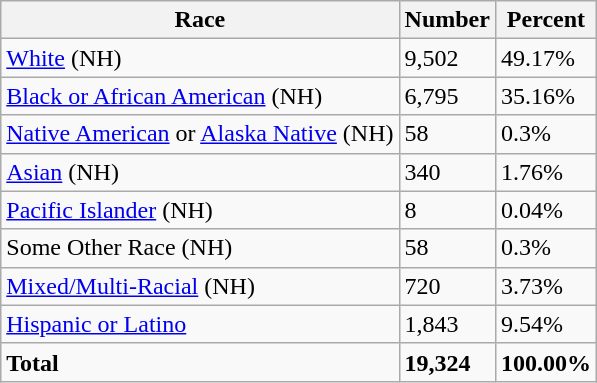<table class="wikitable">
<tr>
<th>Race</th>
<th>Number</th>
<th>Percent</th>
</tr>
<tr>
<td><a href='#'>White</a> (NH)</td>
<td>9,502</td>
<td>49.17%</td>
</tr>
<tr>
<td><a href='#'>Black or African American</a> (NH)</td>
<td>6,795</td>
<td>35.16%</td>
</tr>
<tr>
<td><a href='#'>Native American</a> or <a href='#'>Alaska Native</a> (NH)</td>
<td>58</td>
<td>0.3%</td>
</tr>
<tr>
<td><a href='#'>Asian</a> (NH)</td>
<td>340</td>
<td>1.76%</td>
</tr>
<tr>
<td><a href='#'>Pacific Islander</a> (NH)</td>
<td>8</td>
<td>0.04%</td>
</tr>
<tr>
<td>Some Other Race (NH)</td>
<td>58</td>
<td>0.3%</td>
</tr>
<tr>
<td><a href='#'>Mixed/Multi-Racial</a> (NH)</td>
<td>720</td>
<td>3.73%</td>
</tr>
<tr>
<td><a href='#'>Hispanic or Latino</a></td>
<td>1,843</td>
<td>9.54%</td>
</tr>
<tr>
<td><strong>Total</strong></td>
<td><strong>19,324</strong></td>
<td><strong>100.00%</strong></td>
</tr>
</table>
